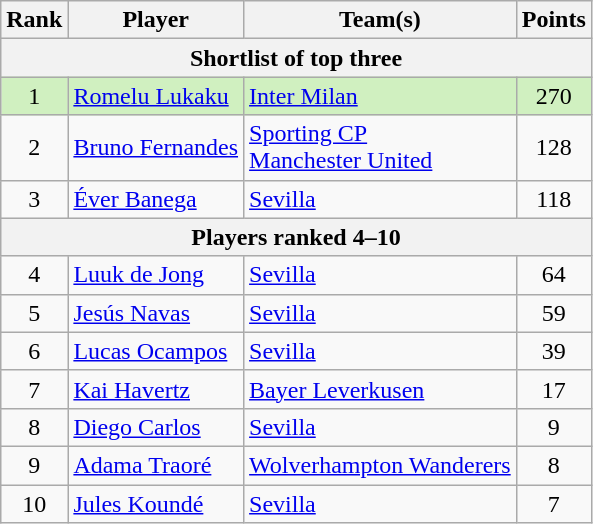<table class="wikitable" style="text-align:center">
<tr>
<th>Rank</th>
<th>Player</th>
<th>Team(s)</th>
<th>Points</th>
</tr>
<tr>
<th colspan=4>Shortlist of top three</th>
</tr>
<tr bgcolor="#D0F0C0">
<td>1</td>
<td align=left> <a href='#'>Romelu Lukaku</a></td>
<td align=left> <a href='#'>Inter Milan</a></td>
<td>270</td>
</tr>
<tr>
<td>2</td>
<td align=left> <a href='#'>Bruno Fernandes</a></td>
<td align=left> <a href='#'>Sporting CP</a><br> <a href='#'>Manchester United</a></td>
<td>128</td>
</tr>
<tr>
<td>3</td>
<td align=left> <a href='#'>Éver Banega</a></td>
<td align=left> <a href='#'>Sevilla</a></td>
<td>118</td>
</tr>
<tr>
<th colspan=4>Players ranked 4–10</th>
</tr>
<tr>
<td>4</td>
<td align=left> <a href='#'>Luuk de Jong</a></td>
<td align=left> <a href='#'>Sevilla</a></td>
<td>64</td>
</tr>
<tr>
<td>5</td>
<td align=left> <a href='#'>Jesús Navas</a></td>
<td align=left> <a href='#'>Sevilla</a></td>
<td>59</td>
</tr>
<tr>
<td>6</td>
<td align=left> <a href='#'>Lucas Ocampos</a></td>
<td align=left> <a href='#'>Sevilla</a></td>
<td>39</td>
</tr>
<tr>
<td>7</td>
<td align=left> <a href='#'>Kai Havertz</a></td>
<td align=left> <a href='#'>Bayer Leverkusen</a></td>
<td>17</td>
</tr>
<tr>
<td>8</td>
<td align=left> <a href='#'>Diego Carlos</a></td>
<td align=left> <a href='#'>Sevilla</a></td>
<td>9</td>
</tr>
<tr>
<td>9</td>
<td align=left> <a href='#'>Adama Traoré</a></td>
<td align=left> <a href='#'>Wolverhampton Wanderers</a></td>
<td>8</td>
</tr>
<tr>
<td>10</td>
<td align=left> <a href='#'>Jules Koundé</a></td>
<td align=left> <a href='#'>Sevilla</a></td>
<td>7</td>
</tr>
</table>
